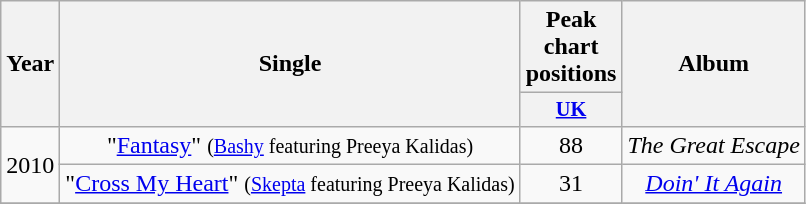<table class="wikitable plainrowheaders" style="text-align:center;">
<tr>
<th rowspan="2">Year</th>
<th rowspan="2">Single</th>
<th>Peak chart positions</th>
<th rowspan="2">Album</th>
</tr>
<tr>
<th scope="col" style="width:3em;font-size:85%;"><a href='#'>UK</a></th>
</tr>
<tr>
<td rowspan="2">2010</td>
<td>"<a href='#'>Fantasy</a>" <small>(<a href='#'>Bashy</a> featuring Preeya Kalidas)</small></td>
<td>88</td>
<td><em>The Great Escape</em></td>
</tr>
<tr>
<td>"<a href='#'>Cross My Heart</a>" <small>(<a href='#'>Skepta</a> featuring Preeya Kalidas)</small></td>
<td>31</td>
<td><em><a href='#'>Doin' It Again</a></em></td>
</tr>
<tr>
</tr>
</table>
